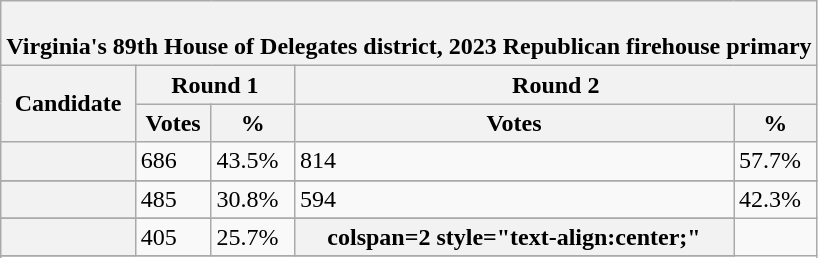<table class="wikitable sortable">
<tr>
<th colspan=" 5 "><br>Virginia's 89th House of Delegates district, 2023 Republican firehouse primary</th>
</tr>
<tr style="background:#eee; text-align:center;">
<th rowspan=2 style="text-align:center;">Candidate</th>
<th colspan=2 style="text-align:center;">Round 1</th>
<th colspan=2 style="text-align:center;">Round 2</th>
</tr>
<tr>
<th>Votes</th>
<th>%</th>
<th>Votes</th>
<th>%</th>
</tr>
<tr>
<th scope="row" style="text-align:left;"></th>
<td>686</td>
<td>43.5%</td>
<td> 814</td>
<td> 57.7%</td>
</tr>
<tr>
</tr>
<tr>
<th scope="row" style="text-align:left;"></th>
<td>485</td>
<td>30.8%</td>
<td>594</td>
<td>42.3%</td>
</tr>
<tr>
</tr>
<tr>
<th scope="row" style="text-align:left;"></th>
<td>405</td>
<td>25.7%</td>
<th>colspan=2 style="text-align:center;" </th>
</tr>
<tr>
</tr>
<tr>
</tr>
<tr>
</tr>
</table>
